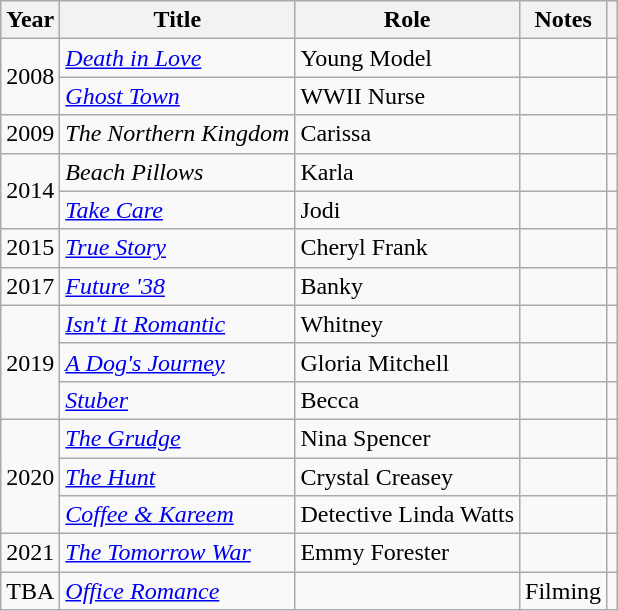<table class="wikitable sortable">
<tr>
<th>Year</th>
<th>Title</th>
<th>Role</th>
<th class="unsortable">Notes</th>
<th class="unsortable"></th>
</tr>
<tr>
<td rowspan="2">2008</td>
<td><em><a href='#'>Death in Love</a></em></td>
<td>Young Model</td>
<td></td>
<td></td>
</tr>
<tr>
<td><em><a href='#'>Ghost Town</a></em></td>
<td>WWII Nurse</td>
<td></td>
<td></td>
</tr>
<tr>
<td>2009</td>
<td data-sort-value="Northern Kingdom, The"><em>The Northern Kingdom</em></td>
<td>Carissa</td>
<td></td>
<td></td>
</tr>
<tr>
<td rowspan="2">2014</td>
<td><em>Beach Pillows</em></td>
<td>Karla</td>
<td></td>
<td></td>
</tr>
<tr>
<td><em><a href='#'>Take Care</a></em></td>
<td>Jodi</td>
<td></td>
<td></td>
</tr>
<tr>
<td>2015</td>
<td><em><a href='#'>True Story</a></em></td>
<td>Cheryl Frank</td>
<td></td>
<td></td>
</tr>
<tr>
<td>2017</td>
<td><em><a href='#'>Future '38</a></em></td>
<td>Banky</td>
<td></td>
<td></td>
</tr>
<tr>
<td rowspan="3">2019</td>
<td><em><a href='#'>Isn't It Romantic</a></em></td>
<td>Whitney</td>
<td></td>
<td></td>
</tr>
<tr>
<td data-sort-value="Dog's Journey, A"><em><a href='#'>A Dog's Journey</a></em></td>
<td>Gloria Mitchell</td>
<td></td>
<td></td>
</tr>
<tr>
<td><em><a href='#'>Stuber</a></em></td>
<td>Becca</td>
<td></td>
<td></td>
</tr>
<tr>
<td rowspan="3">2020</td>
<td data-sort-value="Grudge, The"><em><a href='#'>The Grudge</a></em></td>
<td>Nina Spencer</td>
<td></td>
<td></td>
</tr>
<tr>
<td data-sort-value="Hunt, The"><em><a href='#'>The Hunt</a></em></td>
<td>Crystal Creasey</td>
<td></td>
<td></td>
</tr>
<tr>
<td><em><a href='#'>Coffee & Kareem</a></em></td>
<td>Detective Linda Watts</td>
<td></td>
<td></td>
</tr>
<tr>
<td>2021</td>
<td data-sort-value="Tomorrow War, The"><em><a href='#'>The Tomorrow War</a></em></td>
<td>Emmy Forester</td>
<td></td>
<td></td>
</tr>
<tr>
<td>TBA</td>
<td><em><a href='#'>Office Romance</a></em></td>
<td></td>
<td>Filming</td>
<td></td>
</tr>
</table>
